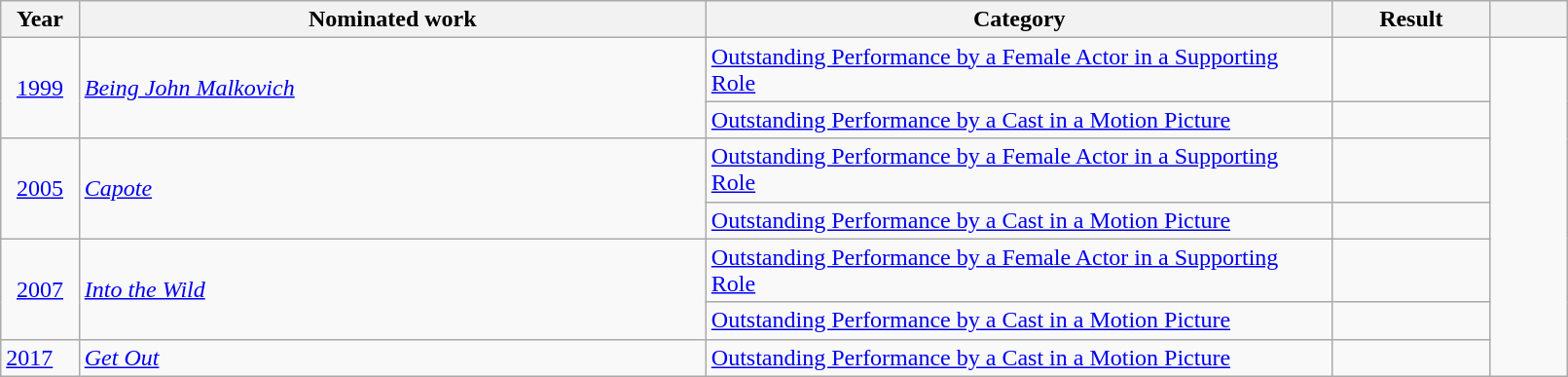<table class="wikitable" width=85%>
<tr>
<th width=5%>Year</th>
<th width=40%>Nominated work</th>
<th width=40%>Category</th>
<th width=10%>Result</th>
<th width=5%></th>
</tr>
<tr>
<td rowspan="2" style="text-align:center;"><a href='#'>1999</a></td>
<td rowspan="2"><em><a href='#'>Being John Malkovich</a></em></td>
<td><a href='#'>Outstanding Performance by a Female Actor in a Supporting Role</a></td>
<td></td>
<td rowspan="7"></td>
</tr>
<tr>
<td><a href='#'>Outstanding Performance by a Cast in a Motion Picture</a></td>
<td></td>
</tr>
<tr>
<td rowspan="2" style="text-align:center;"><a href='#'>2005</a></td>
<td rowspan="2"><em><a href='#'>Capote</a></em></td>
<td><a href='#'>Outstanding Performance by a Female Actor in a Supporting Role</a></td>
<td></td>
</tr>
<tr>
<td><a href='#'>Outstanding Performance by a Cast in a Motion Picture</a></td>
<td></td>
</tr>
<tr>
<td rowspan="2" style="text-align:center;"><a href='#'>2007</a></td>
<td rowspan="2"><em><a href='#'>Into the Wild</a></em></td>
<td><a href='#'>Outstanding Performance by a Female Actor in a Supporting Role</a></td>
<td></td>
</tr>
<tr>
<td><a href='#'>Outstanding Performance by a Cast in a Motion Picture</a></td>
<td></td>
</tr>
<tr>
<td align:center;"><a href='#'>2017</a></td>
<td><em><a href='#'>Get Out</a></em></td>
<td><a href='#'>Outstanding Performance by a Cast in a Motion Picture</a></td>
<td></td>
</tr>
</table>
